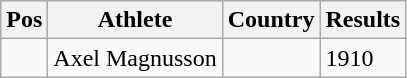<table class="wikitable">
<tr>
<th>Pos</th>
<th>Athlete</th>
<th>Country</th>
<th>Results</th>
</tr>
<tr>
<td align="center"></td>
<td>Axel Magnusson</td>
<td></td>
<td>1910</td>
</tr>
</table>
